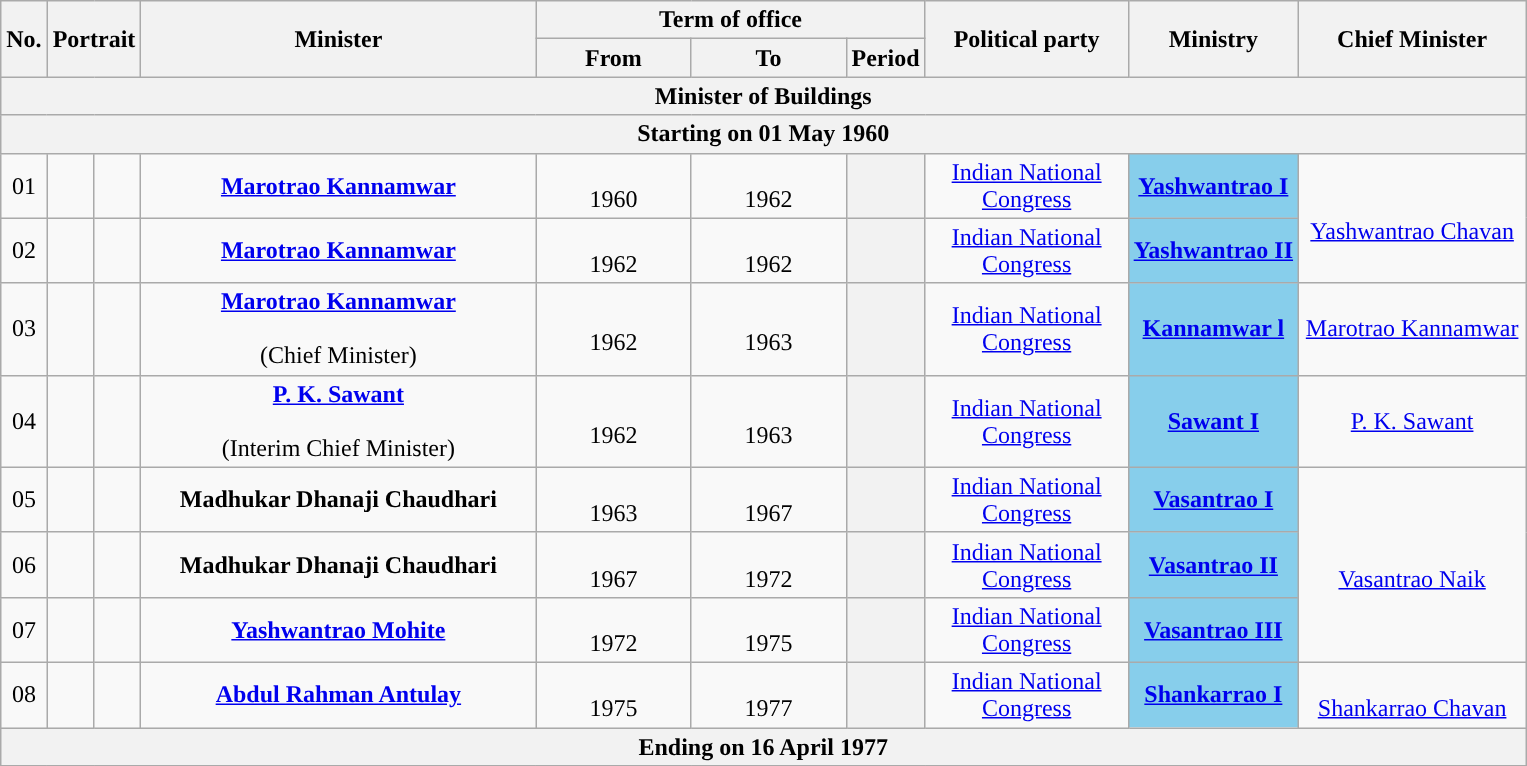<table class="wikitable" style="text-align:center">
<tr>
<th rowspan="2">No.</th>
<th rowspan="2" colspan="2">Portrait</th>
<th rowspan="2" style="width:16em">Minister<br></th>
<th colspan="3">Term of office</th>
<th rowspan="2" style="width:8em">Political party</th>
<th rowspan="2">Ministry</th>
<th rowspan="2" style="width:9em">Chief Minister</th>
</tr>
<tr>
<th style="width:6em">From</th>
<th style="width:6em">To</th>
<th>Period</th>
</tr>
<tr>
<th colspan="10">Minister of Buildings</th>
</tr>
<tr>
<th colspan="10">Starting on 01 May 1960</th>
</tr>
<tr>
<td>01</td>
<td style="color:inherit;background:"></td>
<td></td>
<td><strong><a href='#'>Marotrao Kannamwar</a></strong> <br> </td>
<td><br>1960</td>
<td><br>1962</td>
<th></th>
<td><a href='#'>Indian National Congress</a></td>
<td bgcolor="#87CEEB"><a href='#'><strong>Yashwantrao I</strong></a></td>
<td rowspan="2"> <br><a href='#'>Yashwantrao Chavan</a></td>
</tr>
<tr>
<td>02</td>
<td style="color:inherit;background:"></td>
<td></td>
<td><strong><a href='#'>Marotrao Kannamwar</a></strong> <br> </td>
<td><br>1962</td>
<td><br>1962</td>
<th></th>
<td><a href='#'>Indian National Congress</a></td>
<td bgcolor="#87CEEB"><a href='#'><strong>Yashwantrao II</strong></a></td>
</tr>
<tr>
<td>03</td>
<td style="color:inherit;background:"></td>
<td></td>
<td><strong><a href='#'>Marotrao Kannamwar</a></strong> <br> <br>(Chief Minister)</td>
<td><br>1962</td>
<td><br>1963</td>
<th></th>
<td><a href='#'>Indian National Congress</a></td>
<td bgcolor="#87CEEB"><a href='#'><strong>Kannamwar l</strong></a></td>
<td><a href='#'>Marotrao Kannamwar</a></td>
</tr>
<tr>
<td>04</td>
<td style="color:inherit;background:"></td>
<td></td>
<td><strong><a href='#'>P. K. Sawant</a></strong> <br>  <br>(Interim Chief Minister)</td>
<td><br>1962</td>
<td><br>1963</td>
<th></th>
<td><a href='#'>Indian National Congress</a></td>
<td bgcolor="#87CEEB"><a href='#'><strong>Sawant I</strong></a></td>
<td><a href='#'>P. K. Sawant</a></td>
</tr>
<tr>
<td>05</td>
<td style="color:inherit;background:"></td>
<td></td>
<td><strong>Madhukar Dhanaji Chaudhari</strong> <br> </td>
<td><br>1963</td>
<td><br>1967</td>
<th></th>
<td><a href='#'>Indian National Congress</a></td>
<td bgcolor="#87CEEB"><a href='#'><strong>Vasantrao I</strong></a></td>
<td rowspan="3"><br><a href='#'>Vasantrao Naik</a></td>
</tr>
<tr>
<td>06</td>
<td style="color:inherit;background:"></td>
<td></td>
<td><strong>Madhukar Dhanaji Chaudhari</strong> <br> </td>
<td><br>1967</td>
<td><br>1972</td>
<th></th>
<td><a href='#'>Indian National Congress</a></td>
<td rowspan="1" bgcolor="#87CEEB"><a href='#'><strong>Vasantrao II</strong></a></td>
</tr>
<tr>
<td>07</td>
<td style="color:inherit;background:"></td>
<td></td>
<td><strong><a href='#'>Yashwantrao Mohite</a></strong> <br> </td>
<td><br>1972</td>
<td><br>1975</td>
<th></th>
<td><a href='#'>Indian National Congress</a></td>
<td bgcolor="#87CEEB"><a href='#'><strong>Vasantrao III</strong></a></td>
</tr>
<tr>
<td>08</td>
<td style="color:inherit;background:"></td>
<td></td>
<td><strong><a href='#'>Abdul Rahman Antulay</a></strong> <br> </td>
<td><br>1975</td>
<td><br>1977</td>
<th></th>
<td><a href='#'>Indian National Congress</a></td>
<td bgcolor="#87CEEB"><a href='#'><strong>Shankarrao I</strong></a></td>
<td><br><a href='#'>Shankarrao Chavan</a></td>
</tr>
<tr>
<th colspan="10">Ending on 16 April 1977</th>
</tr>
<tr>
</tr>
</table>
